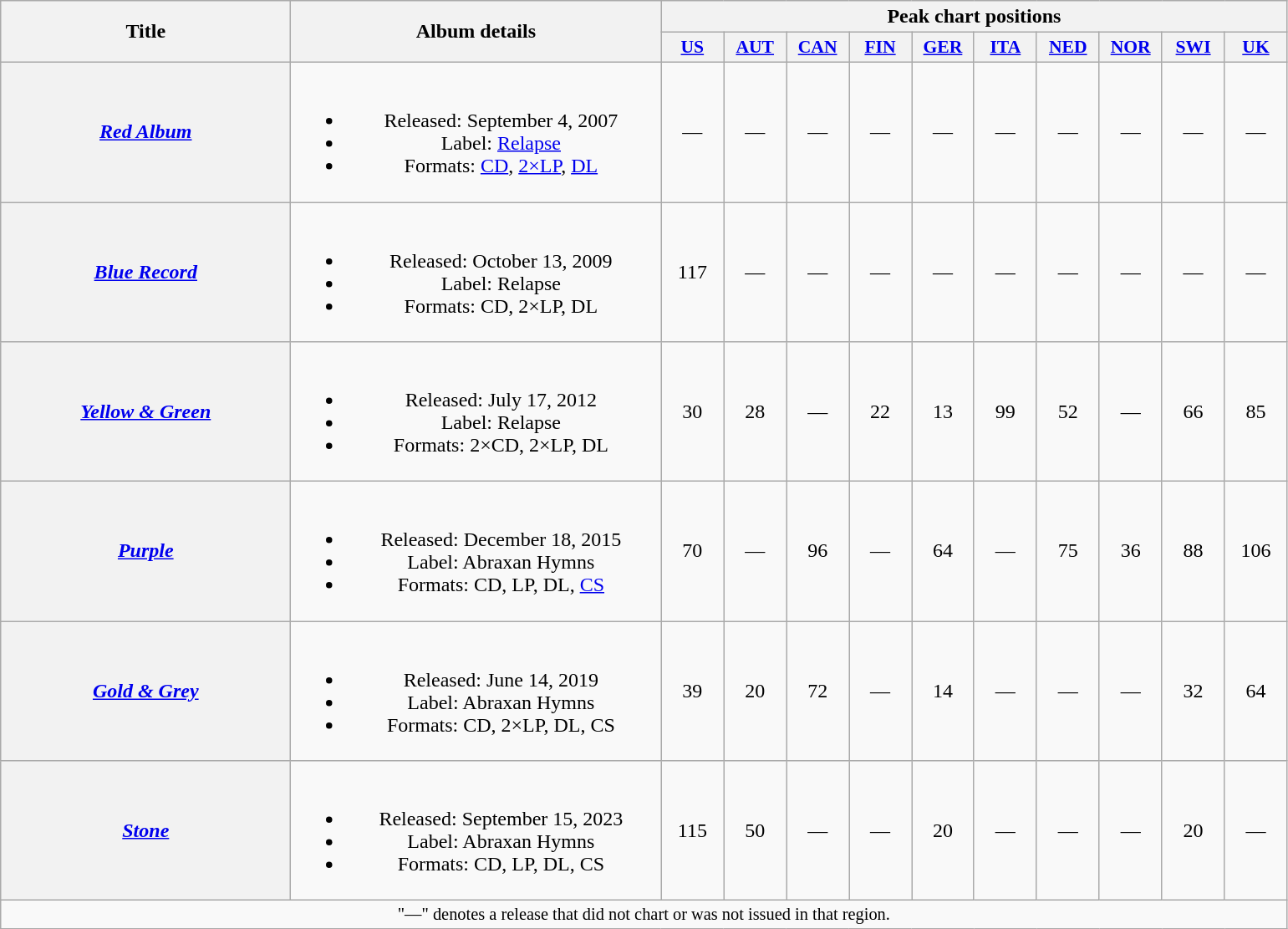<table class="wikitable plainrowheaders" style="text-align:center;">
<tr>
<th scope="col" rowspan="2" style="width:14em;">Title</th>
<th scope="col" rowspan="2" style="width:18em;">Album details</th>
<th scope="col" colspan="10">Peak chart positions</th>
</tr>
<tr>
<th scope="col" style="width:3em;font-size:90%;"><a href='#'>US</a><br></th>
<th scope="col" style="width:3em;font-size:90%;"><a href='#'>AUT</a><br></th>
<th scope="col" style="width:3em;font-size:90%;"><a href='#'>CAN</a><br></th>
<th scope="col" style="width:3em;font-size:90%;"><a href='#'>FIN</a><br></th>
<th scope="col" style="width:3em;font-size:90%;"><a href='#'>GER</a><br></th>
<th scope="col" style="width:3em;font-size:90%;"><a href='#'>ITA</a><br></th>
<th scope="col" style="width:3em;font-size:90%;"><a href='#'>NED</a><br></th>
<th scope="col" style="width:3em;font-size:90%;"><a href='#'>NOR</a><br></th>
<th scope="col" style="width:3em;font-size:90%;"><a href='#'>SWI</a><br></th>
<th scope="col" style="width:3em;font-size:90%;"><a href='#'>UK</a><br></th>
</tr>
<tr>
<th scope="row"><em><a href='#'>Red Album</a></em></th>
<td><br><ul><li>Released: September 4, 2007</li><li>Label: <a href='#'>Relapse</a></li><li>Formats: <a href='#'>CD</a>, <a href='#'>2×LP</a>, <a href='#'>DL</a></li></ul></td>
<td>—</td>
<td>—</td>
<td>—</td>
<td>—</td>
<td>—</td>
<td>—</td>
<td>—</td>
<td>—</td>
<td>—</td>
<td>—</td>
</tr>
<tr>
<th scope="row"><em><a href='#'>Blue Record</a></em></th>
<td><br><ul><li>Released: October 13, 2009</li><li>Label: Relapse</li><li>Formats: CD, 2×LP, DL</li></ul></td>
<td>117</td>
<td>—</td>
<td>—</td>
<td>—</td>
<td>—</td>
<td>—</td>
<td>—</td>
<td>—</td>
<td>—</td>
<td>—</td>
</tr>
<tr>
<th scope="row"><em><a href='#'>Yellow & Green</a></em></th>
<td><br><ul><li>Released: July 17, 2012</li><li>Label: Relapse</li><li>Formats: 2×CD, 2×LP, DL</li></ul></td>
<td>30</td>
<td>28</td>
<td>—</td>
<td>22</td>
<td>13</td>
<td>99</td>
<td>52</td>
<td>—</td>
<td>66</td>
<td>85</td>
</tr>
<tr>
<th scope="row"><em><a href='#'>Purple</a></em></th>
<td><br><ul><li>Released: December 18, 2015</li><li>Label: Abraxan Hymns</li><li>Formats: CD, LP, DL, <a href='#'>CS</a></li></ul></td>
<td>70</td>
<td>—</td>
<td>96</td>
<td>—</td>
<td>64</td>
<td>—</td>
<td>75</td>
<td>36</td>
<td>88</td>
<td>106</td>
</tr>
<tr>
<th scope="row"><em><a href='#'>Gold & Grey</a></em></th>
<td><br><ul><li>Released: June 14, 2019</li><li>Label: Abraxan Hymns</li><li>Formats: CD, 2×LP, DL, CS</li></ul></td>
<td>39</td>
<td>20</td>
<td>72</td>
<td>—</td>
<td>14</td>
<td>—</td>
<td>—</td>
<td>—</td>
<td>32</td>
<td>64</td>
</tr>
<tr>
<th scope="row"><em><a href='#'>Stone</a></em></th>
<td><br><ul><li>Released: September 15, 2023</li><li>Label: Abraxan Hymns</li><li>Formats: CD, LP, DL, CS</li></ul></td>
<td>115</td>
<td>50</td>
<td>—</td>
<td>—</td>
<td>20</td>
<td>—</td>
<td>—</td>
<td>—</td>
<td>20</td>
<td>—</td>
</tr>
<tr>
<td colspan="12" style="font-size: 85%">"—" denotes a release that did not chart or was not issued in that region.</td>
</tr>
</table>
